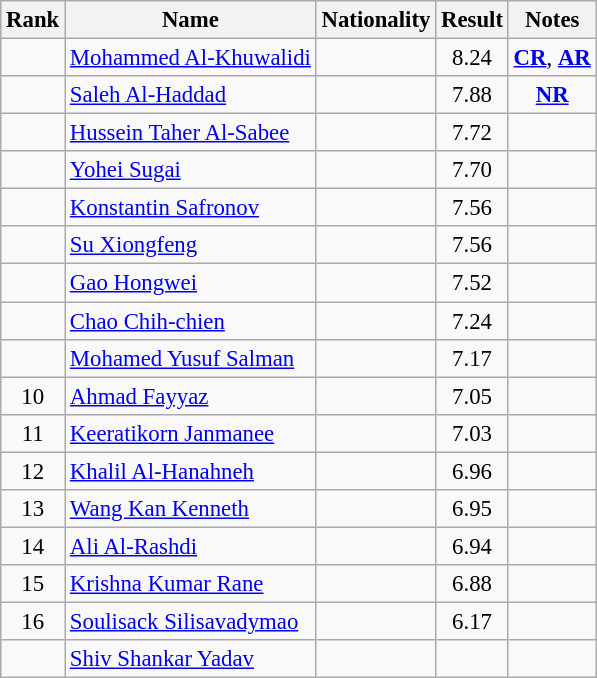<table class="wikitable sortable" style="text-align:center;font-size:95%">
<tr>
<th>Rank</th>
<th>Name</th>
<th>Nationality</th>
<th>Result</th>
<th>Notes</th>
</tr>
<tr>
<td></td>
<td align=left><a href='#'>Mohammed Al-Khuwalidi</a></td>
<td align=left></td>
<td>8.24</td>
<td><strong><a href='#'>CR</a></strong>, <strong><a href='#'>AR</a></strong></td>
</tr>
<tr>
<td></td>
<td align=left><a href='#'>Saleh Al-Haddad</a></td>
<td align=left></td>
<td>7.88</td>
<td><strong><a href='#'>NR</a></strong></td>
</tr>
<tr>
<td></td>
<td align=left><a href='#'>Hussein Taher Al-Sabee</a></td>
<td align=left></td>
<td>7.72</td>
<td></td>
</tr>
<tr>
<td></td>
<td align=left><a href='#'>Yohei Sugai</a></td>
<td align=left></td>
<td>7.70</td>
<td></td>
</tr>
<tr>
<td></td>
<td align=left><a href='#'>Konstantin Safronov</a></td>
<td align=left></td>
<td>7.56</td>
<td></td>
</tr>
<tr>
<td></td>
<td align=left><a href='#'>Su Xiongfeng</a></td>
<td align=left></td>
<td>7.56</td>
<td></td>
</tr>
<tr>
<td></td>
<td align=left><a href='#'>Gao Hongwei</a></td>
<td align=left></td>
<td>7.52</td>
<td></td>
</tr>
<tr>
<td></td>
<td align=left><a href='#'>Chao Chih-chien</a></td>
<td align=left></td>
<td>7.24</td>
<td></td>
</tr>
<tr>
<td></td>
<td align=left><a href='#'>Mohamed Yusuf Salman</a></td>
<td align=left></td>
<td>7.17</td>
<td></td>
</tr>
<tr>
<td>10</td>
<td align=left><a href='#'>Ahmad Fayyaz</a></td>
<td align=left></td>
<td>7.05</td>
<td></td>
</tr>
<tr>
<td>11</td>
<td align=left><a href='#'>Keeratikorn Janmanee</a></td>
<td align=left></td>
<td>7.03</td>
<td></td>
</tr>
<tr>
<td>12</td>
<td align=left><a href='#'>Khalil Al-Hanahneh</a></td>
<td align=left></td>
<td>6.96</td>
<td></td>
</tr>
<tr>
<td>13</td>
<td align=left><a href='#'>Wang Kan Kenneth</a></td>
<td align=left></td>
<td>6.95</td>
<td></td>
</tr>
<tr>
<td>14</td>
<td align=left><a href='#'>Ali Al-Rashdi</a></td>
<td align=left></td>
<td>6.94</td>
<td></td>
</tr>
<tr>
<td>15</td>
<td align=left><a href='#'>Krishna Kumar Rane</a></td>
<td align=left></td>
<td>6.88</td>
<td></td>
</tr>
<tr>
<td>16</td>
<td align=left><a href='#'>Soulisack Silisavadymao</a></td>
<td align=left></td>
<td>6.17</td>
<td></td>
</tr>
<tr>
<td></td>
<td align=left><a href='#'>Shiv Shankar Yadav</a></td>
<td align=left></td>
<td></td>
<td></td>
</tr>
</table>
